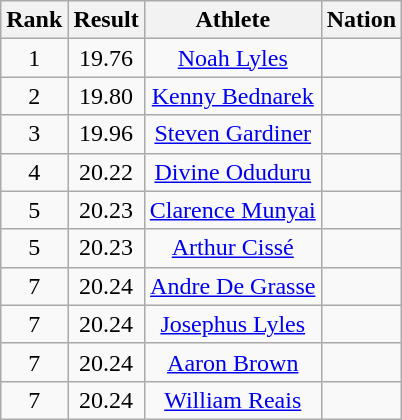<table class="wikitable" style="text-align:center">
<tr>
<th>Rank</th>
<th>Result</th>
<th>Athlete</th>
<th>Nation</th>
</tr>
<tr>
<td>1</td>
<td>19.76</td>
<td><a href='#'>Noah Lyles</a></td>
<td align=left></td>
</tr>
<tr>
<td>2</td>
<td>19.80</td>
<td><a href='#'>Kenny Bednarek</a></td>
<td align=left></td>
</tr>
<tr>
<td>3</td>
<td>19.96</td>
<td><a href='#'>Steven Gardiner</a></td>
<td align=left></td>
</tr>
<tr>
<td>4</td>
<td>20.22</td>
<td><a href='#'>Divine Oduduru</a></td>
<td align=left></td>
</tr>
<tr>
<td>5</td>
<td>20.23</td>
<td><a href='#'>Clarence Munyai</a></td>
<td align=left></td>
</tr>
<tr>
<td>5</td>
<td>20.23</td>
<td><a href='#'>Arthur Cissé</a></td>
<td align=left></td>
</tr>
<tr>
<td>7</td>
<td>20.24</td>
<td><a href='#'>Andre De Grasse</a></td>
<td align=left></td>
</tr>
<tr>
<td>7</td>
<td>20.24</td>
<td><a href='#'>Josephus Lyles</a></td>
<td align=left></td>
</tr>
<tr>
<td>7</td>
<td>20.24</td>
<td><a href='#'>Aaron Brown</a></td>
<td align=left></td>
</tr>
<tr>
<td>7</td>
<td>20.24</td>
<td><a href='#'>William Reais</a></td>
<td align=left></td>
</tr>
</table>
